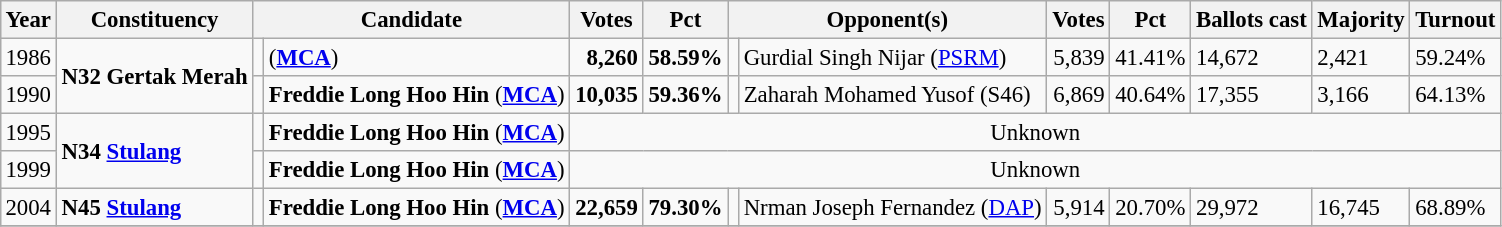<table class="wikitable" style="margin:0.5em ; font-size:95%">
<tr>
<th>Year</th>
<th>Constituency</th>
<th colspan=2>Candidate</th>
<th>Votes</th>
<th>Pct</th>
<th colspan=2>Opponent(s)</th>
<th>Votes</th>
<th>Pct</th>
<th>Ballots cast</th>
<th>Majority</th>
<th>Turnout</th>
</tr>
<tr>
<td>1986</td>
<td rowspan=2><strong>N32 Gertak Merah</strong></td>
<td></td>
<td> (<a href='#'><strong>MCA</strong></a>)</td>
<td align=right><strong>8,260</strong></td>
<td><strong>58.59%</strong></td>
<td bgcolor=></td>
<td>Gurdial Singh Nijar (<a href='#'>PSRM</a>)</td>
<td align=right>5,839</td>
<td>41.41%</td>
<td>14,672</td>
<td>2,421</td>
<td>59.24%</td>
</tr>
<tr>
<td>1990</td>
<td></td>
<td><strong>Freddie Long Hoo Hin</strong> (<a href='#'><strong>MCA</strong></a>)</td>
<td align=right><strong>10,035</strong></td>
<td><strong>59.36%</strong></td>
<td></td>
<td>Zaharah Mohamed Yusof (S46)</td>
<td align=right>6,869</td>
<td>40.64%</td>
<td>17,355</td>
<td>3,166</td>
<td>64.13%</td>
</tr>
<tr>
<td>1995</td>
<td rowspan=2><strong>N34 <a href='#'>Stulang</a></strong></td>
<td></td>
<td><strong>Freddie Long Hoo Hin</strong> (<a href='#'><strong>MCA</strong></a>)</td>
<td colspan=9 align=center>Unknown</td>
</tr>
<tr>
<td>1999</td>
<td></td>
<td><strong>Freddie Long Hoo Hin</strong> (<a href='#'><strong>MCA</strong></a>)</td>
<td colspan=9 align=center>Unknown</td>
</tr>
<tr>
<td>2004</td>
<td><strong>N45 <a href='#'>Stulang</a></strong></td>
<td></td>
<td><strong>Freddie Long Hoo Hin</strong> (<a href='#'><strong>MCA</strong></a>)</td>
<td align=right><strong>22,659</strong></td>
<td><strong>79.30%</strong></td>
<td></td>
<td>Nrman Joseph Fernandez (<a href='#'>DAP</a>)</td>
<td align=right>5,914</td>
<td>20.70%</td>
<td>29,972</td>
<td>16,745</td>
<td>68.89%</td>
</tr>
<tr>
</tr>
</table>
